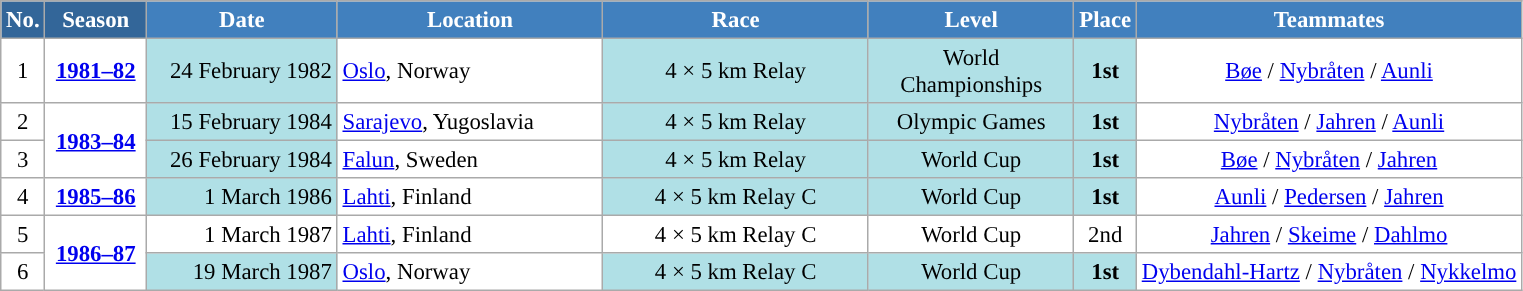<table class="wikitable sortable" style="font-size:95%; text-align:center; border:grey solid 1px; border-collapse:collapse; background:#ffffff;">
<tr style="background:#efefef;">
<th style="background-color:#369; color:white;">No.</th>
<th style="background-color:#369; color:white;">Season</th>
<th style="background-color:#4180be; color:white; width:120px;">Date</th>
<th style="background-color:#4180be; color:white; width:170px;">Location</th>
<th style="background-color:#4180be; color:white; width:170px;">Race</th>
<th style="background-color:#4180be; color:white; width:130px;">Level</th>
<th style="background-color:#4180be; color:white;">Place</th>
<th style="background-color:#4180be; color:white;">Teammates</th>
</tr>
<tr>
<td align=center>1</td>
<td rowspan=1 align=center><strong><a href='#'>1981–82</a></strong></td>
<td bgcolor="#BOEOE6" align=right>24 February 1982</td>
<td align=left> <a href='#'>Oslo</a>, Norway</td>
<td bgcolor="#BOEOE6">4 × 5 km Relay</td>
<td bgcolor="#BOEOE6">World Championships</td>
<td bgcolor="#BOEOE6"><strong>1st</strong></td>
<td><a href='#'>Bøe</a> / <a href='#'>Nybråten</a> / <a href='#'>Aunli</a></td>
</tr>
<tr>
<td align=center>2</td>
<td rowspan=2 align=center><strong><a href='#'>1983–84</a></strong></td>
<td bgcolor="#BOEOE6" align=right>15 February 1984</td>
<td align=left> <a href='#'>Sarajevo</a>, Yugoslavia</td>
<td bgcolor="#BOEOE6">4 × 5 km Relay</td>
<td bgcolor="#BOEOE6">Olympic Games</td>
<td bgcolor="#BOEOE6"><strong>1st</strong></td>
<td><a href='#'>Nybråten</a> / <a href='#'>Jahren</a> / <a href='#'>Aunli</a></td>
</tr>
<tr>
<td align=center>3</td>
<td bgcolor="#BOEOE6" align=right>26 February 1984</td>
<td align=left> <a href='#'>Falun</a>, Sweden</td>
<td bgcolor="#BOEOE6">4 × 5 km Relay</td>
<td bgcolor="#BOEOE6">World Cup</td>
<td bgcolor="#BOEOE6"><strong>1st</strong></td>
<td><a href='#'>Bøe</a> / <a href='#'>Nybråten</a> / <a href='#'>Jahren</a></td>
</tr>
<tr>
<td align=center>4</td>
<td rowspan=1 align=center><strong><a href='#'>1985–86</a></strong></td>
<td bgcolor="#BOEOE6" align=right>1 March 1986</td>
<td align=left> <a href='#'>Lahti</a>, Finland</td>
<td bgcolor="#BOEOE6">4 × 5 km Relay C</td>
<td bgcolor="#BOEOE6">World Cup</td>
<td bgcolor="#BOEOE6"><strong>1st</strong></td>
<td><a href='#'>Aunli</a> / <a href='#'>Pedersen</a> / <a href='#'>Jahren</a></td>
</tr>
<tr>
<td align=center>5</td>
<td rowspan=2 align=center><strong> <a href='#'>1986–87</a> </strong></td>
<td align=right>1 March 1987</td>
<td align=left> <a href='#'>Lahti</a>, Finland</td>
<td>4 × 5 km Relay C</td>
<td>World Cup</td>
<td>2nd</td>
<td><a href='#'>Jahren</a> / <a href='#'>Skeime</a> / <a href='#'>Dahlmo</a></td>
</tr>
<tr>
<td align=center>6</td>
<td bgcolor="#BOEOE6" align=right>19 March 1987</td>
<td align=left> <a href='#'>Oslo</a>, Norway</td>
<td bgcolor="#BOEOE6">4 × 5 km Relay C</td>
<td bgcolor="#BOEOE6">World Cup</td>
<td bgcolor="#BOEOE6"><strong>1st</strong></td>
<td><a href='#'>Dybendahl-Hartz</a> / <a href='#'>Nybråten</a> / <a href='#'>Nykkelmo</a></td>
</tr>
</table>
